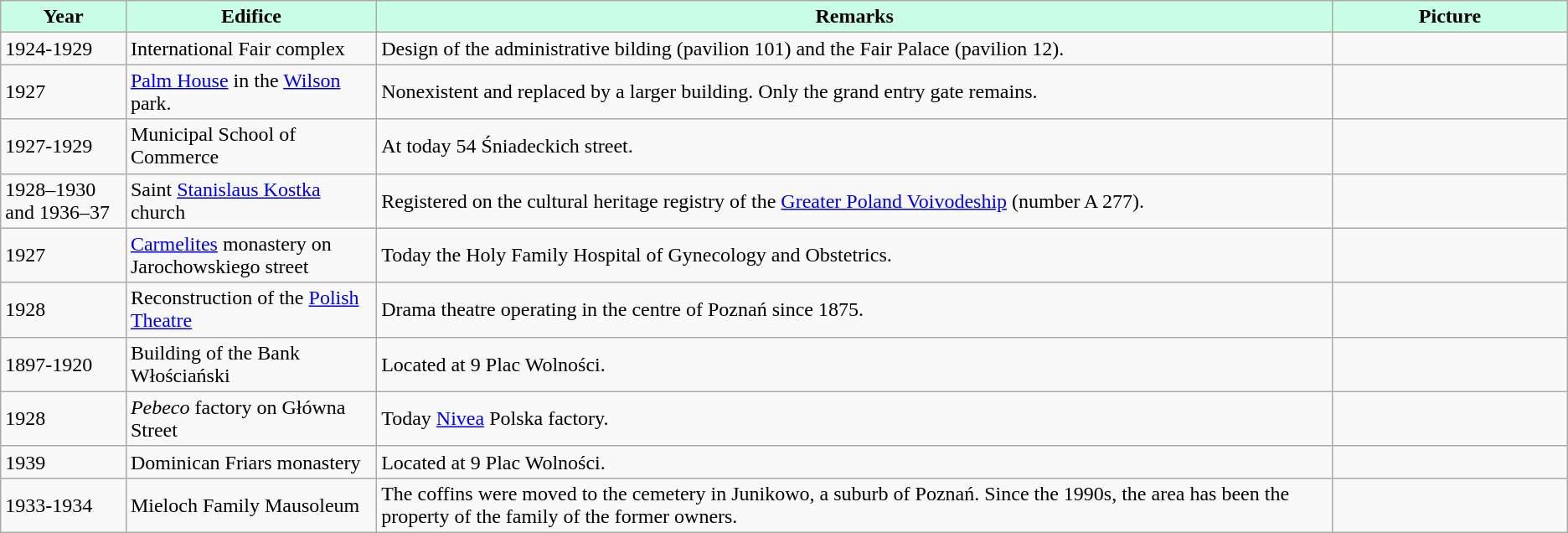<table class="wikitable" style="flex:30em">
<tr align="center" bgcolor="#C9FFE5">
<td width=8%><strong>Year</strong></td>
<td width=16%><strong>Edifice</strong></td>
<td width=61%><strong>Remarks</strong></td>
<td width=15%><strong>Picture</strong></td>
</tr>
<tr ----bgcolor="#FFFFFF">
<td>1924-1929</td>
<td>International Fair complex</td>
<td>Design of the administrative bilding (pavilion 101) and the Fair Palace (pavilion 12).</td>
<td></td>
</tr>
<tr>
<td>1927</td>
<td><a href='#'>Palm House</a> in the <a href='#'>Wilson</a> park.</td>
<td>Nonexistent and replaced by a larger building. Only the grand entry gate remains.</td>
<td></td>
</tr>
<tr ----bgcolor="#FFFFFF">
<td>1927-1929</td>
<td>Municipal School of Commerce</td>
<td>At today 54 Śniadeckich street.</td>
<td></td>
</tr>
<tr>
<td>1928–1930 and 1936–37</td>
<td>Saint <a href='#'>Stanislaus Kostka</a> church</td>
<td>Registered on the cultural heritage registry of the <a href='#'>Greater Poland Voivodeship</a> (number A 277).</td>
<td></td>
</tr>
<tr ----bgcolor="#FFFFFF">
<td>1927</td>
<td><a href='#'>Carmelites</a> monastery on Jarochowskiego street</td>
<td>Today the Holy Family Hospital of Gynecology and Obstetrics.</td>
<td></td>
</tr>
<tr>
<td>1928</td>
<td>Reconstruction of the <a href='#'>Polish Theatre</a></td>
<td>Drama theatre operating in the centre of Poznań since 1875.</td>
<td></td>
</tr>
<tr ----bgcolor="#FFFFFF">
<td>1897-1920</td>
<td>Building of the Bank Włościański</td>
<td>Located at 9 Plac Wolności.</td>
<td></td>
</tr>
<tr>
<td>1928</td>
<td><em>Pebeco</em> factory on Główna Street</td>
<td>Today <a href='#'>Nivea</a> Polska factory.</td>
<td></td>
</tr>
<tr ----bgcolor="#FFFFFF">
<td>1939</td>
<td>Dominican Friars monastery</td>
<td>Located at 9 Plac Wolności.</td>
<td></td>
</tr>
<tr>
<td>1933-1934</td>
<td>Mieloch Family Mausoleum</td>
<td>The coffins were moved to the cemetery in Junikowo, a suburb of Poznań. Since the 1990s, the area has been the property of the family of the former owners.</td>
<td></td>
</tr>
</table>
